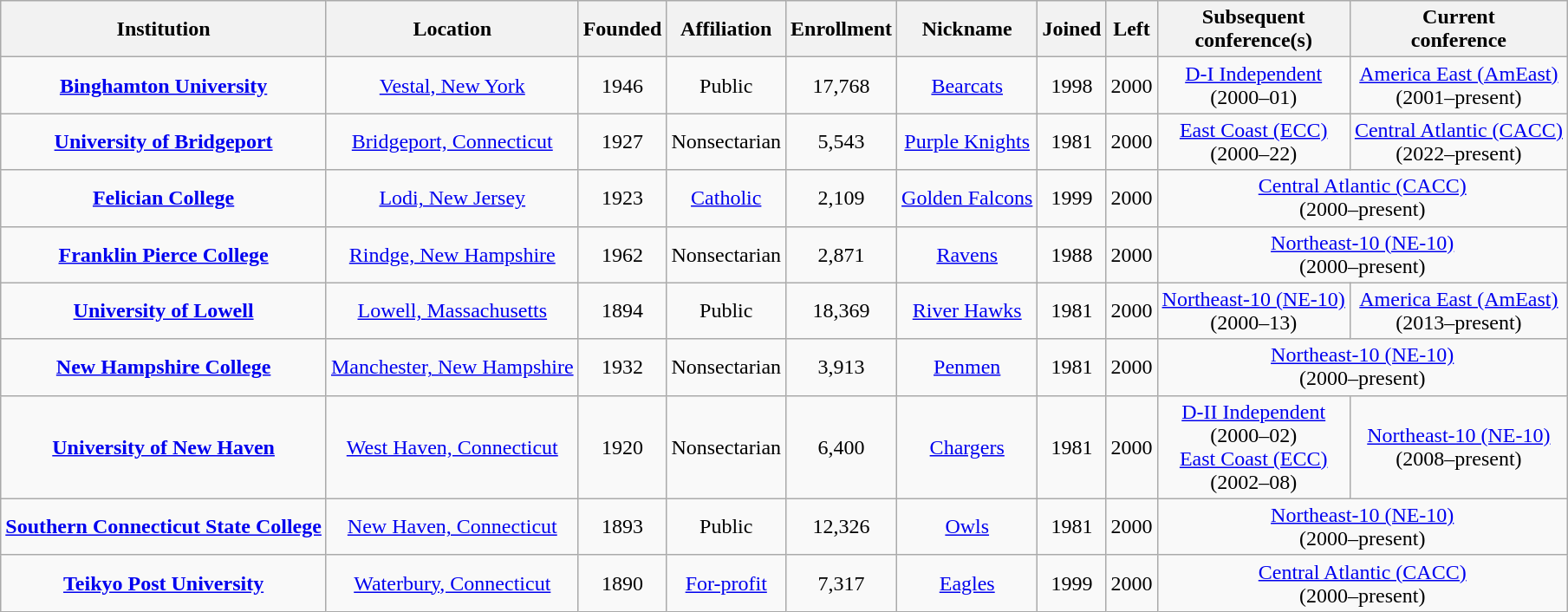<table class="wikitable sortable" style="text-align:center;">
<tr>
<th>Institution</th>
<th>Location</th>
<th>Founded</th>
<th>Affiliation</th>
<th>Enrollment</th>
<th>Nickname</th>
<th>Joined</th>
<th>Left</th>
<th>Subsequent<br>conference(s)</th>
<th>Current<br>conference</th>
</tr>
<tr>
<td><strong><a href='#'>Binghamton University</a></strong></td>
<td><a href='#'>Vestal, New York</a></td>
<td>1946</td>
<td>Public</td>
<td>17,768</td>
<td><a href='#'>Bearcats</a></td>
<td>1998</td>
<td>2000</td>
<td><a href='#'>D-I Independent</a><br>(2000–01)</td>
<td><a href='#'>America East (AmEast)</a><br>(2001–present)</td>
</tr>
<tr>
<td><strong><a href='#'>University of Bridgeport</a></strong></td>
<td><a href='#'>Bridgeport, Connecticut</a></td>
<td>1927</td>
<td>Nonsectarian</td>
<td>5,543</td>
<td><a href='#'>Purple Knights</a></td>
<td>1981</td>
<td>2000</td>
<td><a href='#'>East Coast (ECC)</a><br>(2000–22)</td>
<td><a href='#'>Central Atlantic (CACC)</a><br>(2022–present)</td>
</tr>
<tr>
<td><strong><a href='#'>Felician College</a></strong></td>
<td><a href='#'>Lodi, New Jersey</a></td>
<td>1923</td>
<td><a href='#'>Catholic</a><br></td>
<td>2,109</td>
<td><a href='#'>Golden Falcons</a></td>
<td>1999</td>
<td>2000</td>
<td colspan=2><a href='#'>Central Atlantic (CACC)</a><br>(2000–present)</td>
</tr>
<tr>
<td><strong><a href='#'>Franklin Pierce College</a></strong></td>
<td><a href='#'>Rindge, New Hampshire</a></td>
<td>1962</td>
<td>Nonsectarian</td>
<td>2,871</td>
<td><a href='#'>Ravens</a></td>
<td>1988</td>
<td>2000</td>
<td colspan=2><a href='#'>Northeast-10 (NE-10)</a><br>(2000–present)</td>
</tr>
<tr>
<td><strong><a href='#'>University of Lowell</a></strong></td>
<td><a href='#'>Lowell, Massachusetts</a></td>
<td>1894</td>
<td>Public</td>
<td>18,369</td>
<td><a href='#'>River Hawks</a></td>
<td>1981</td>
<td>2000</td>
<td><a href='#'>Northeast-10 (NE-10)</a><br>(2000–13)</td>
<td><a href='#'>America East (AmEast)</a><br>(2013–present)</td>
</tr>
<tr>
<td><strong><a href='#'>New Hampshire College</a></strong></td>
<td><a href='#'>Manchester, New Hampshire</a></td>
<td>1932</td>
<td>Nonsectarian</td>
<td>3,913</td>
<td><a href='#'>Penmen</a></td>
<td>1981</td>
<td>2000</td>
<td colspan=2><a href='#'>Northeast-10 (NE-10)</a><br>(2000–present)</td>
</tr>
<tr>
<td><strong><a href='#'>University of New Haven</a></strong></td>
<td><a href='#'>West Haven, Connecticut</a></td>
<td>1920</td>
<td>Nonsectarian</td>
<td>6,400</td>
<td><a href='#'>Chargers</a></td>
<td>1981</td>
<td>2000</td>
<td><a href='#'>D-II Independent</a><br>(2000–02)<br><a href='#'>East Coast (ECC)</a><br>(2002–08)</td>
<td><a href='#'>Northeast-10 (NE-10)</a><br>(2008–present)</td>
</tr>
<tr>
<td><strong><a href='#'>Southern Connecticut State College</a></strong></td>
<td><a href='#'>New Haven, Connecticut</a></td>
<td>1893</td>
<td>Public</td>
<td>12,326</td>
<td><a href='#'>Owls</a></td>
<td>1981</td>
<td>2000</td>
<td colspan=2><a href='#'>Northeast-10 (NE-10)</a><br>(2000–present)</td>
</tr>
<tr>
<td><strong><a href='#'>Teikyo Post University</a></strong></td>
<td><a href='#'>Waterbury, Connecticut</a></td>
<td>1890</td>
<td><a href='#'>For-profit</a></td>
<td>7,317</td>
<td><a href='#'>Eagles</a></td>
<td>1999</td>
<td>2000</td>
<td colspan=2><a href='#'>Central Atlantic (CACC)</a><br>(2000–present)</td>
</tr>
</table>
